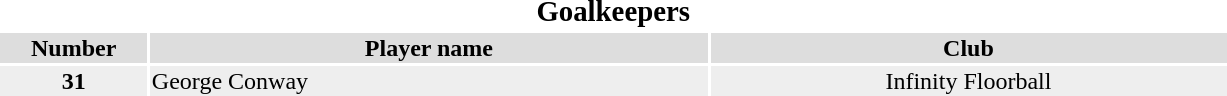<table width=65%>
<tr>
<th colspan="3"><big>Goalkeepers</big></th>
</tr>
<tr bgcolor="#dddddd">
<th width=7%>Number</th>
<th width=27%>Player name</th>
<th width=25%>Club</th>
</tr>
<tr bgcolor="#eeeeee">
<td align=center><strong>31</strong></td>
<td>George Conway</td>
<td align=center> Infinity Floorball</td>
</tr>
</table>
